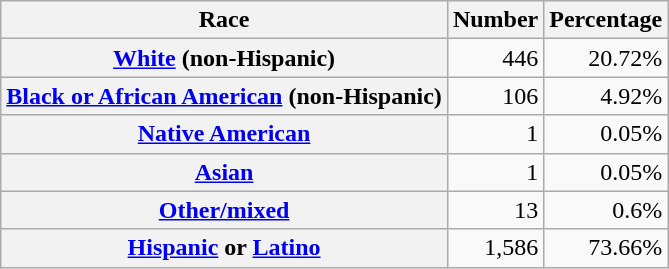<table class="wikitable" style="text-align:right">
<tr>
<th scope="col">Race</th>
<th scope="col">Number</th>
<th scope="col">Percentage</th>
</tr>
<tr>
<th scope="row"><a href='#'>White</a> (non-Hispanic)</th>
<td>446</td>
<td>20.72%</td>
</tr>
<tr>
<th scope="row"><a href='#'>Black or African American</a> (non-Hispanic)</th>
<td>106</td>
<td>4.92%</td>
</tr>
<tr>
<th scope="row"><a href='#'>Native American</a></th>
<td>1</td>
<td>0.05%</td>
</tr>
<tr>
<th scope="row"><a href='#'>Asian</a></th>
<td>1</td>
<td>0.05%</td>
</tr>
<tr>
<th scope="row"><a href='#'>Other/mixed</a></th>
<td>13</td>
<td>0.6%</td>
</tr>
<tr>
<th scope="row"><a href='#'>Hispanic</a> or <a href='#'>Latino</a></th>
<td>1,586</td>
<td>73.66%</td>
</tr>
</table>
